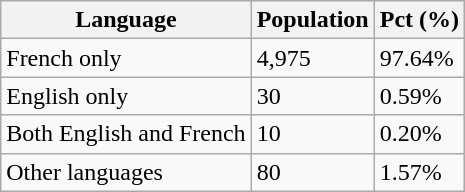<table class="wikitable">
<tr>
<th>Language</th>
<th>Population</th>
<th>Pct (%)</th>
</tr>
<tr>
<td>French only</td>
<td>4,975</td>
<td>97.64%</td>
</tr>
<tr>
<td>English only</td>
<td>30</td>
<td>0.59%</td>
</tr>
<tr>
<td>Both English and French</td>
<td>10</td>
<td>0.20%</td>
</tr>
<tr>
<td>Other languages</td>
<td>80</td>
<td>1.57%</td>
</tr>
</table>
